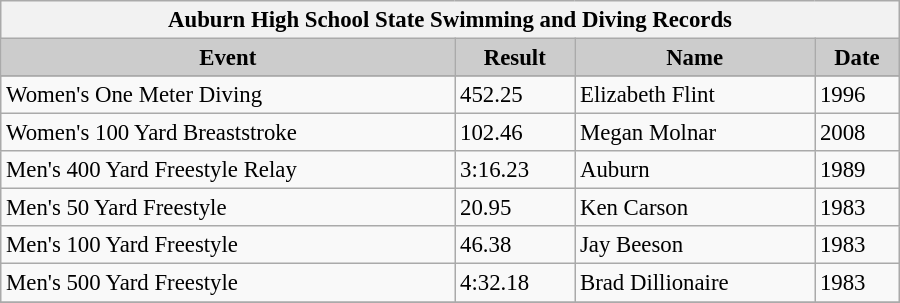<table class=wikitable style="width: 600px; font-size: 95%;">
<tr>
<th colspan="4">Auburn High School State Swimming and Diving Records</th>
</tr>
<tr>
<th style="background:#cccccc;">Event</th>
<th style="background:#cccccc;">Result</th>
<th style="background:#cccccc;">Name</th>
<th style="background:#cccccc;">Date</th>
</tr>
<tr>
</tr>
<tr>
<td>Women's One Meter Diving</td>
<td>452.25</td>
<td>Elizabeth Flint</td>
<td>1996</td>
</tr>
<tr>
<td>Women's 100 Yard Breaststroke</td>
<td>102.46</td>
<td>Megan Molnar</td>
<td>2008</td>
</tr>
<tr>
<td>Men's 400 Yard Freestyle Relay</td>
<td>3:16.23</td>
<td>Auburn</td>
<td>1989</td>
</tr>
<tr>
<td>Men's 50 Yard Freestyle</td>
<td>20.95</td>
<td>Ken Carson</td>
<td>1983</td>
</tr>
<tr>
<td>Men's 100 Yard Freestyle</td>
<td>46.38</td>
<td>Jay Beeson</td>
<td>1983</td>
</tr>
<tr>
<td>Men's 500 Yard Freestyle</td>
<td>4:32.18</td>
<td>Brad Dillionaire</td>
<td>1983</td>
</tr>
<tr>
</tr>
</table>
